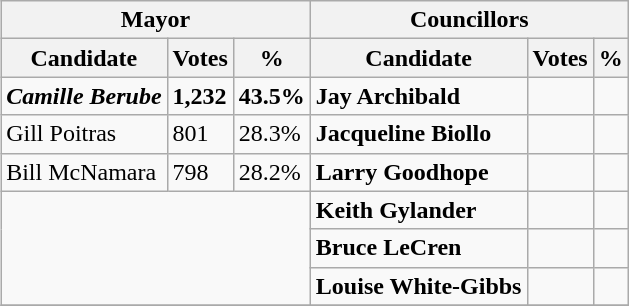<table class="wikitable collapsible collapsed" align="right">
<tr>
<th colspan=3>Mayor</th>
<th colspan=3>Councillors</th>
</tr>
<tr>
<th>Candidate</th>
<th>Votes</th>
<th>%</th>
<th>Candidate</th>
<th>Votes</th>
<th>%</th>
</tr>
<tr>
<td><strong><em>Camille Berube</em></strong></td>
<td><strong>1,232</strong></td>
<td><strong>43.5%</strong></td>
<td><strong>Jay Archibald</strong></td>
<td></td>
<td></td>
</tr>
<tr>
<td>Gill Poitras</td>
<td>801</td>
<td>28.3%</td>
<td><strong>Jacqueline Biollo</strong></td>
<td></td>
<td></td>
</tr>
<tr>
<td>Bill McNamara</td>
<td>798</td>
<td>28.2%</td>
<td><strong>Larry Goodhope</strong></td>
<td></td>
<td></td>
</tr>
<tr>
<td rowspan=3 colspan=3></td>
<td><strong>Keith Gylander</strong></td>
<td></td>
<td></td>
</tr>
<tr>
<td><strong>Bruce LeCren</strong></td>
<td></td>
<td></td>
</tr>
<tr>
<td><strong>Louise White-Gibbs</strong></td>
<td></td>
<td></td>
</tr>
<tr>
</tr>
</table>
